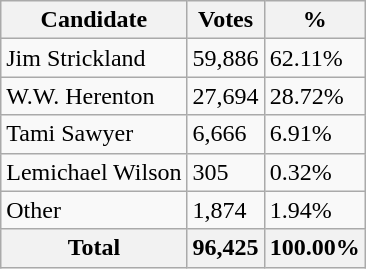<table class="wikitable">
<tr>
<th>Candidate</th>
<th>Votes</th>
<th>%</th>
</tr>
<tr>
<td>Jim Strickland</td>
<td>59,886</td>
<td>62.11%</td>
</tr>
<tr>
<td>W.W. Herenton</td>
<td>27,694</td>
<td>28.72%</td>
</tr>
<tr>
<td>Tami Sawyer</td>
<td>6,666</td>
<td>6.91%</td>
</tr>
<tr>
<td>Lemichael Wilson</td>
<td>305</td>
<td>0.32%</td>
</tr>
<tr>
<td>Other</td>
<td>1,874</td>
<td>1.94%</td>
</tr>
<tr>
<th>Total</th>
<th>96,425</th>
<th>100.00%</th>
</tr>
</table>
